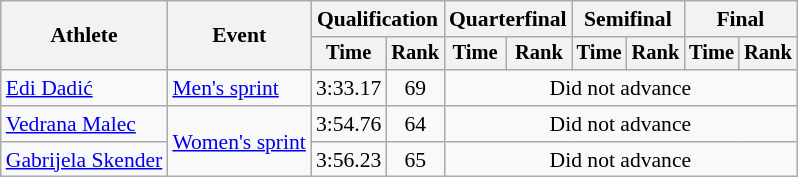<table class="wikitable" style="font-size:90%">
<tr>
<th rowspan="2">Athlete</th>
<th rowspan="2">Event</th>
<th colspan="2">Qualification</th>
<th colspan="2">Quarterfinal</th>
<th colspan="2">Semifinal</th>
<th colspan="2">Final</th>
</tr>
<tr style="font-size:95%">
<th>Time</th>
<th>Rank</th>
<th>Time</th>
<th>Rank</th>
<th>Time</th>
<th>Rank</th>
<th>Time</th>
<th>Rank</th>
</tr>
<tr align=center>
<td align=left><a href='#'>Edi Dadić</a></td>
<td align=left><a href='#'>Men's sprint</a></td>
<td>3:33.17</td>
<td>69</td>
<td colspan=6>Did not advance</td>
</tr>
<tr align=center>
<td align=left><a href='#'>Vedrana Malec</a></td>
<td align=left rowspan=2><a href='#'>Women's sprint</a></td>
<td>3:54.76</td>
<td>64</td>
<td colspan=6>Did not advance</td>
</tr>
<tr align=center>
<td align=left><a href='#'>Gabrijela Skender</a></td>
<td>3:56.23</td>
<td>65</td>
<td colspan=6>Did not advance</td>
</tr>
</table>
